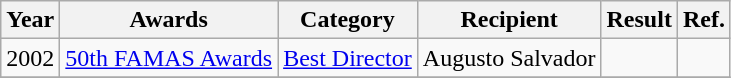<table class="wikitable">
<tr>
<th>Year</th>
<th>Awards</th>
<th>Category</th>
<th>Recipient</th>
<th>Result</th>
<th>Ref.</th>
</tr>
<tr>
<td>2002</td>
<td><a href='#'>50th FAMAS Awards</a></td>
<td><a href='#'>Best Director</a></td>
<td>Augusto Salvador</td>
<td></td>
<td></td>
</tr>
<tr>
</tr>
</table>
